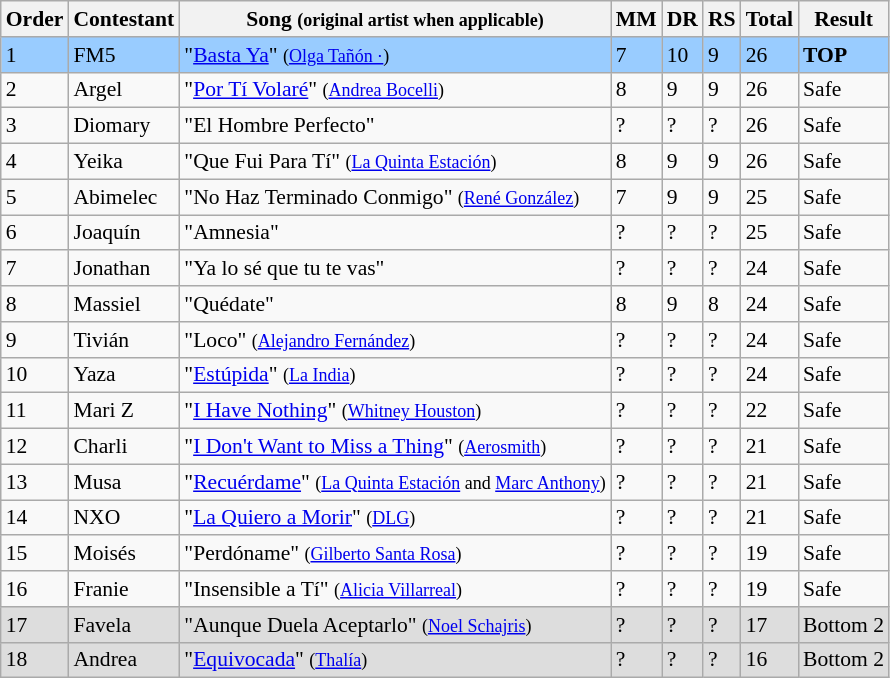<table class="wikitable" style="font-size:90%;">
<tr>
<th>Order</th>
<th>Contestant</th>
<th>Song <small>(original artist when applicable)</small></th>
<th>MM</th>
<th>DR</th>
<th>RS</th>
<th>Total</th>
<th>Result</th>
</tr>
<tr style="background:#9cf;">
<td>1</td>
<td>FM5</td>
<td>"<a href='#'>Basta Ya</a>" <small>(<a href='#'>Olga Tañón ⋅</a>)</small></td>
<td>7</td>
<td>10</td>
<td>9</td>
<td>26</td>
<td><strong>TOP</strong></td>
</tr>
<tr>
<td>2</td>
<td>Argel</td>
<td>"<a href='#'>Por Tí Volaré</a>" <small>(<a href='#'>Andrea Bocelli</a>)</small></td>
<td>8</td>
<td>9</td>
<td>9</td>
<td>26</td>
<td>Safe</td>
</tr>
<tr>
<td>3</td>
<td>Diomary</td>
<td>"El Hombre Perfecto"</td>
<td>?</td>
<td>?</td>
<td>?</td>
<td>26</td>
<td>Safe</td>
</tr>
<tr>
<td>4</td>
<td>Yeika</td>
<td>"Que Fui Para Tí" <small>(<a href='#'>La Quinta Estación</a>)</small></td>
<td>8</td>
<td>9</td>
<td>9</td>
<td>26</td>
<td>Safe</td>
</tr>
<tr>
<td>5</td>
<td>Abimelec</td>
<td>"No Haz Terminado Conmigo" <small>(<a href='#'>René González</a>)</small></td>
<td>7</td>
<td>9</td>
<td>9</td>
<td>25</td>
<td>Safe</td>
</tr>
<tr>
<td>6</td>
<td>Joaquín</td>
<td>"Amnesia"</td>
<td>?</td>
<td>?</td>
<td>?</td>
<td>25</td>
<td>Safe</td>
</tr>
<tr>
<td>7</td>
<td>Jonathan</td>
<td>"Ya lo sé que tu te vas"</td>
<td>?</td>
<td>?</td>
<td>?</td>
<td>24</td>
<td>Safe</td>
</tr>
<tr>
<td>8</td>
<td>Massiel</td>
<td>"Quédate"</td>
<td>8</td>
<td>9</td>
<td>8</td>
<td>24</td>
<td>Safe</td>
</tr>
<tr>
<td>9</td>
<td>Tivián</td>
<td>"Loco" <small>(<a href='#'>Alejandro Fernández</a>)</small></td>
<td>?</td>
<td>?</td>
<td>?</td>
<td>24</td>
<td>Safe</td>
</tr>
<tr>
<td>10</td>
<td>Yaza</td>
<td>"<a href='#'>Estúpida</a>" <small>(<a href='#'>La India</a>)</small></td>
<td>?</td>
<td>?</td>
<td>?</td>
<td>24</td>
<td>Safe</td>
</tr>
<tr>
<td>11</td>
<td>Mari Z</td>
<td>"<a href='#'>I Have Nothing</a>" <small>(<a href='#'>Whitney Houston</a>)</small></td>
<td>?</td>
<td>?</td>
<td>?</td>
<td>22</td>
<td>Safe</td>
</tr>
<tr>
<td>12</td>
<td>Charli</td>
<td>"<a href='#'>I Don't Want to Miss a Thing</a>" <small>(<a href='#'>Aerosmith</a>)</small></td>
<td>?</td>
<td>?</td>
<td>?</td>
<td>21</td>
<td>Safe</td>
</tr>
<tr>
<td>13</td>
<td>Musa</td>
<td>"<a href='#'>Recuérdame</a>" <small>(<a href='#'>La Quinta Estación</a> and <a href='#'>Marc Anthony</a>)</small></td>
<td>?</td>
<td>?</td>
<td>?</td>
<td>21</td>
<td>Safe</td>
</tr>
<tr>
<td>14</td>
<td>NXO</td>
<td>"<a href='#'>La Quiero a Morir</a>" <small>(<a href='#'>DLG</a>)</small></td>
<td>?</td>
<td>?</td>
<td>?</td>
<td>21</td>
<td>Safe</td>
</tr>
<tr>
<td>15</td>
<td>Moisés</td>
<td>"Perdóname" <small>(<a href='#'>Gilberto Santa Rosa</a>)</small></td>
<td>?</td>
<td>?</td>
<td>?</td>
<td>19</td>
<td>Safe</td>
</tr>
<tr>
<td>16</td>
<td>Franie</td>
<td>"Insensible a Tí" <small>(<a href='#'>Alicia Villarreal</a>)</small></td>
<td>?</td>
<td>?</td>
<td>?</td>
<td>19</td>
<td>Safe</td>
</tr>
<tr style="background:#ddd;">
<td>17</td>
<td>Favela</td>
<td>"Aunque Duela Aceptarlo" <small>(<a href='#'>Noel Schajris</a>)</small></td>
<td>?</td>
<td>?</td>
<td>?</td>
<td>17</td>
<td>Bottom 2</td>
</tr>
<tr style="background:#ddd;">
<td>18</td>
<td>Andrea</td>
<td>"<a href='#'>Equivocada</a>" <small>(<a href='#'>Thalía</a>)</small></td>
<td>?</td>
<td>?</td>
<td>?</td>
<td>16</td>
<td>Bottom 2</td>
</tr>
</table>
